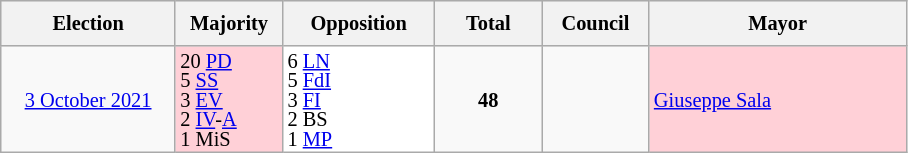<table class="wikitable" style="text-align:center;font-size:85%;line-height:13px">
<tr style="height:30px; background-color:#E9E9E9">
<th style="width:110px;">Election</th>
<th style="width:65px;">Majority</th>
<th style="width:95px;">Opposition</th>
<th style="width:65px;">Total</th>
<th style="width:65px;">Council</th>
<th style="width:165px;">Mayor</th>
</tr>
<tr>
<td><a href='#'>3 October 2021</a></td>
<td style="background:#FFD0D7; text-align:left;">20 <a href='#'>PD</a> <br> 5 <a href='#'>SS</a> <br>3 <a href='#'>EV</a> <br>2 <a href='#'>IV</a>-<a href='#'>A</a><br>1 MiS</td>
<td style="background:white; text-align:left;">6 <a href='#'>LN</a> <br>5 <a href='#'>FdI</a> <br>3 <a href='#'>FI</a> <br>2 BS <br>1 <a href='#'>MP</a></td>
<td><strong>48</strong></td>
<td></td>
<td style="background:#FFD0D7; text-align:left;"> <a href='#'>Giuseppe Sala</a></td>
</tr>
</table>
